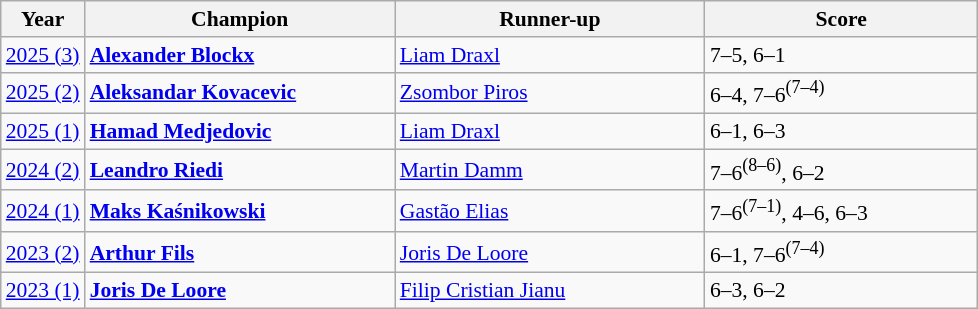<table class="wikitable" style="font-size:90%">
<tr>
<th>Year</th>
<th width="200">Champion</th>
<th width="200">Runner-up</th>
<th width="175">Score</th>
</tr>
<tr>
<td><a href='#'>2025 (3)</a></td>
<td> <strong><a href='#'>Alexander Blockx</a></strong></td>
<td> <a href='#'>Liam Draxl</a></td>
<td>7–5, 6–1</td>
</tr>
<tr>
<td><a href='#'>2025 (2)</a></td>
<td> <strong><a href='#'>Aleksandar Kovacevic</a></strong></td>
<td> <a href='#'>Zsombor Piros</a></td>
<td>6–4, 7–6<sup>(7–4)</sup></td>
</tr>
<tr>
<td><a href='#'>2025 (1)</a></td>
<td> <strong><a href='#'>Hamad Medjedovic</a></strong></td>
<td> <a href='#'>Liam Draxl</a></td>
<td>6–1, 6–3</td>
</tr>
<tr>
<td><a href='#'>2024 (2)</a></td>
<td> <strong><a href='#'>Leandro Riedi</a></strong></td>
<td> <a href='#'>Martin Damm</a></td>
<td>7–6<sup>(8–6)</sup>, 6–2</td>
</tr>
<tr>
<td><a href='#'>2024 (1)</a></td>
<td> <strong><a href='#'>Maks Kaśnikowski</a></strong></td>
<td> <a href='#'>Gastão Elias</a></td>
<td>7–6<sup>(7–1)</sup>, 4–6, 6–3</td>
</tr>
<tr>
<td><a href='#'>2023 (2)</a></td>
<td> <strong><a href='#'>Arthur Fils</a></strong></td>
<td> <a href='#'>Joris De Loore</a></td>
<td>6–1, 7–6<sup>(7–4)</sup></td>
</tr>
<tr>
<td><a href='#'>2023 (1)</a></td>
<td> <strong><a href='#'>Joris De Loore</a></strong></td>
<td> <a href='#'>Filip Cristian Jianu</a></td>
<td>6–3, 6–2</td>
</tr>
</table>
